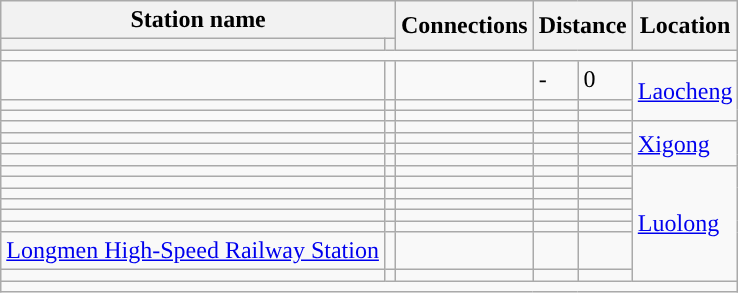<table class="wikitable">
<tr>
<th colspan="2">Station name</th>
<th rowspan="2">Connections</th>
<th colspan="2" rowspan="2">Distance<br></th>
<th rowspan="2">Location</th>
</tr>
<tr>
<th></th>
<th></th>
</tr>
<tr style="background:#">
<td colspan = "6"></td>
</tr>
<tr>
<td></td>
<td></td>
<td></td>
<td>-</td>
<td>0</td>
<td rowspan="3"><a href='#'>Laocheng</a></td>
</tr>
<tr>
<td></td>
<td></td>
<td></td>
<td></td>
<td></td>
</tr>
<tr>
<td></td>
<td></td>
<td></td>
<td></td>
<td></td>
</tr>
<tr>
<td></td>
<td></td>
<td></td>
<td></td>
<td></td>
<td rowspan="4"><a href='#'>Xigong</a></td>
</tr>
<tr>
<td></td>
<td></td>
<td></td>
<td></td>
<td></td>
</tr>
<tr>
<td></td>
<td></td>
<td></td>
<td></td>
<td></td>
</tr>
<tr>
<td></td>
<td></td>
<td></td>
<td></td>
<td></td>
</tr>
<tr>
<td></td>
<td></td>
<td></td>
<td></td>
<td></td>
<td rowspan="8"><a href='#'>Luolong</a></td>
</tr>
<tr>
<td></td>
<td></td>
<td></td>
<td></td>
<td></td>
</tr>
<tr>
<td></td>
<td></td>
<td></td>
<td></td>
<td></td>
</tr>
<tr>
<td></td>
<td></td>
<td></td>
<td></td>
<td></td>
</tr>
<tr>
<td></td>
<td></td>
<td></td>
<td></td>
<td></td>
</tr>
<tr>
<td></td>
<td></td>
<td></td>
<td></td>
<td></td>
</tr>
<tr>
<td><a href='#'>Longmen High-Speed Railway Station</a></td>
<td></td>
<td></td>
<td></td>
<td></td>
</tr>
<tr>
<td></td>
<td></td>
<td></td>
<td></td>
<td></td>
</tr>
<tr style="background:#">
<td colspan = "6"></td>
</tr>
</table>
